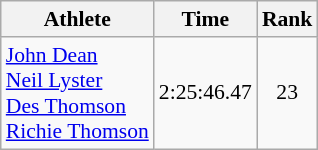<table class=wikitable style="font-size:90%;">
<tr>
<th>Athlete</th>
<th>Time</th>
<th>Rank</th>
</tr>
<tr align=center>
<td align=left><a href='#'>John Dean</a><br><a href='#'>Neil Lyster</a><br><a href='#'>Des Thomson</a><br><a href='#'>Richie Thomson</a></td>
<td>2:25:46.47</td>
<td>23</td>
</tr>
</table>
